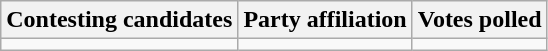<table class="wikitable sortable">
<tr>
<th>Contesting candidates</th>
<th>Party affiliation</th>
<th>Votes polled</th>
</tr>
<tr>
<td></td>
<td></td>
<td></td>
</tr>
</table>
